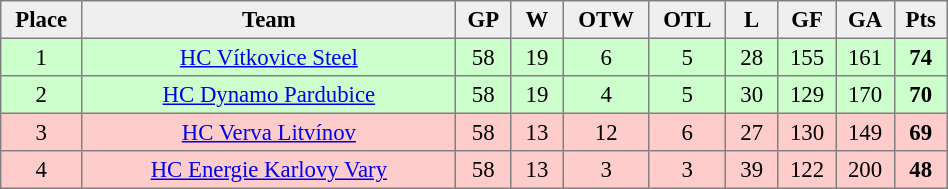<table cellpadding="3" cellspacing="0" border="1" style="font-size: 95%; text-align: center; border: gray solid 1px; border-collapse: collapse;" width="50%">
<tr bgcolor=#efefef>
<th width="20">Place</th>
<th width="185">Team</th>
<th width="20">GP</th>
<th width="20">W</th>
<th width="20">OTW</th>
<th width="20">OTL</th>
<th width="20">L</th>
<th width="20">GF</th>
<th width="20">GA</th>
<th width="20">Pts</th>
</tr>
<tr align=center bgcolor=ccffcc>
<td>1</td>
<td><a href='#'>HC Vítkovice Steel</a></td>
<td>58</td>
<td>19</td>
<td>6</td>
<td>5</td>
<td>28</td>
<td>155</td>
<td>161</td>
<td><strong>74</strong></td>
</tr>
<tr align=center bgcolor=ccffcc>
<td>2</td>
<td><a href='#'>HC Dynamo Pardubice</a></td>
<td>58</td>
<td>19</td>
<td>4</td>
<td>5</td>
<td>30</td>
<td>129</td>
<td>170</td>
<td><strong>70</strong></td>
</tr>
<tr align=center bgcolor=ffcccc>
<td>3</td>
<td><a href='#'>HC Verva Litvínov</a></td>
<td>58</td>
<td>13</td>
<td>12</td>
<td>6</td>
<td>27</td>
<td>130</td>
<td>149</td>
<td><strong>69</strong></td>
</tr>
<tr align=center bgcolor=ffcccc>
<td>4</td>
<td><a href='#'>HC Energie Karlovy Vary</a></td>
<td>58</td>
<td>13</td>
<td>3</td>
<td>3</td>
<td>39</td>
<td>122</td>
<td>200</td>
<td><strong>48</strong></td>
</tr>
</table>
